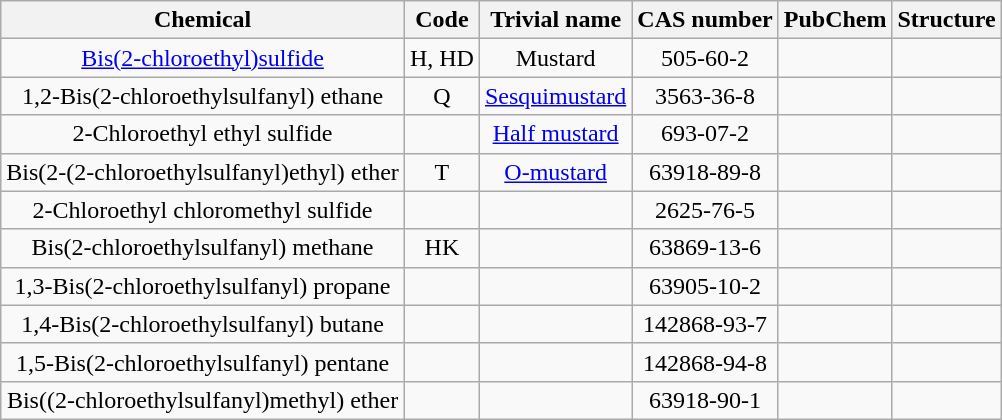<table class="wikitable" style="text-align:center;">
<tr class="hintergrundfarbe5">
<th>Chemical</th>
<th>Code</th>
<th>Trivial name</th>
<th>CAS number</th>
<th>PubChem</th>
<th>Structure</th>
</tr>
<tr>
<td><a href='#'>Bis(2-chloroethyl)sulfide</a></td>
<td>H, HD</td>
<td>Mustard</td>
<td>505-60-2</td>
<td></td>
<td></td>
</tr>
<tr>
<td>1,2-Bis(2-chloroethylsulfanyl) ethane</td>
<td>Q</td>
<td><a href='#'>Sesquimustard</a></td>
<td>3563-36-8</td>
<td></td>
<td></td>
</tr>
<tr>
<td>2-Chloroethyl ethyl sulfide</td>
<td></td>
<td><a href='#'>Half mustard</a></td>
<td>693-07-2</td>
<td></td>
<td></td>
</tr>
<tr>
<td>Bis(2-(2-chloroethylsulfanyl)ethyl) ether</td>
<td>T</td>
<td><a href='#'>O-mustard</a></td>
<td>63918-89-8</td>
<td></td>
<td></td>
</tr>
<tr>
<td>2-Chloroethyl chloromethyl sulfide</td>
<td></td>
<td></td>
<td>2625-76-5</td>
<td></td>
<td></td>
</tr>
<tr>
<td>Bis(2-chloroethylsulfanyl) methane</td>
<td>HK</td>
<td></td>
<td>63869-13-6</td>
<td></td>
<td></td>
</tr>
<tr>
<td>1,3-Bis(2-chloroethylsulfanyl) propane</td>
<td></td>
<td></td>
<td>63905-10-2</td>
<td></td>
<td></td>
</tr>
<tr>
<td>1,4-Bis(2-chloroethylsulfanyl) butane</td>
<td></td>
<td></td>
<td>142868-93-7</td>
<td></td>
<td></td>
</tr>
<tr>
<td>1,5-Bis(2-chloroethylsulfanyl) pentane</td>
<td></td>
<td></td>
<td>142868-94-8</td>
<td></td>
<td></td>
</tr>
<tr>
<td>Bis((2-chloroethylsulfanyl)methyl) ether</td>
<td></td>
<td></td>
<td>63918-90-1</td>
<td></td>
<td></td>
</tr>
</table>
